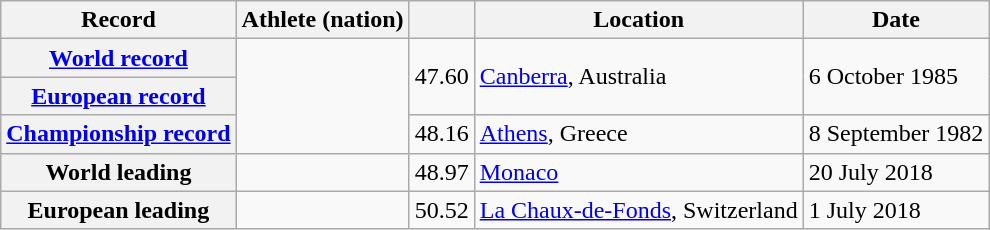<table class="wikitable">
<tr>
<th scope="col">Record</th>
<th scope="col">Athlete (nation)</th>
<th scope="col"></th>
<th scope="col">Location</th>
<th scope="col">Date</th>
</tr>
<tr>
<th scope="row"><a href='#'>World record</a></th>
<td rowspan="3"></td>
<td rowspan="2">47.60</td>
<td rowspan="2"><a href='#'>Canberra</a>, Australia</td>
<td rowspan="2">6 October 1985</td>
</tr>
<tr>
<th scope="row"><a href='#'>European record</a></th>
</tr>
<tr>
<th scope="row"><a href='#'>Championship record</a></th>
<td>48.16</td>
<td><a href='#'>Athens</a>, Greece</td>
<td>8 September 1982</td>
</tr>
<tr>
<th scope="row">World leading</th>
<td></td>
<td>48.97</td>
<td><a href='#'>Monaco</a></td>
<td>20 July 2018</td>
</tr>
<tr>
<th scope="row">European leading</th>
<td></td>
<td>50.52</td>
<td><a href='#'>La Chaux-de-Fonds</a>, Switzerland</td>
<td>1 July 2018</td>
</tr>
</table>
